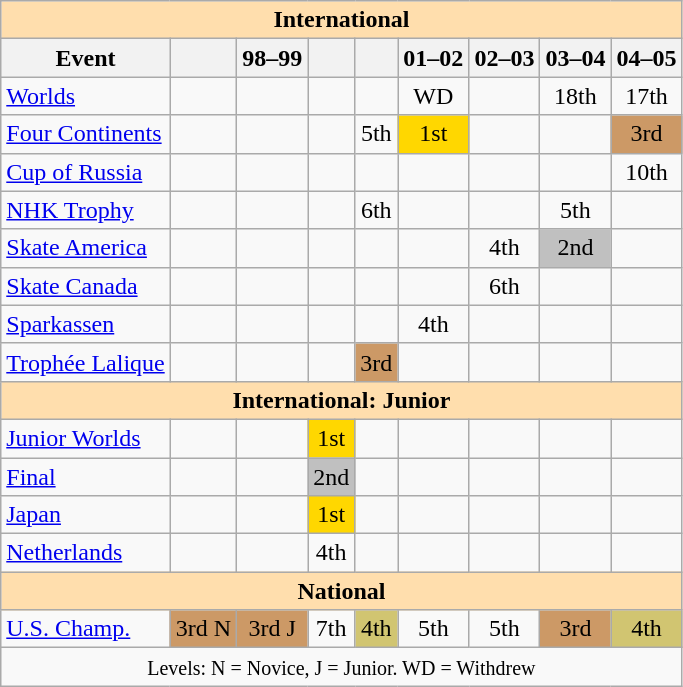<table class="wikitable" style="text-align:center">
<tr>
<th style="background-color: #ffdead; " colspan=9 align=center>International</th>
</tr>
<tr>
<th>Event</th>
<th></th>
<th>98–99</th>
<th></th>
<th></th>
<th>01–02</th>
<th>02–03</th>
<th>03–04</th>
<th>04–05</th>
</tr>
<tr>
<td align=left><a href='#'>Worlds</a></td>
<td></td>
<td></td>
<td></td>
<td></td>
<td>WD</td>
<td></td>
<td>18th</td>
<td>17th</td>
</tr>
<tr>
<td align=left><a href='#'>Four Continents</a></td>
<td></td>
<td></td>
<td></td>
<td>5th</td>
<td bgcolor=gold>1st</td>
<td></td>
<td></td>
<td bgcolor=cc9966>3rd</td>
</tr>
<tr>
<td align=left> <a href='#'>Cup of Russia</a></td>
<td></td>
<td></td>
<td></td>
<td></td>
<td></td>
<td></td>
<td></td>
<td>10th</td>
</tr>
<tr>
<td align=left> <a href='#'>NHK Trophy</a></td>
<td></td>
<td></td>
<td></td>
<td>6th</td>
<td></td>
<td></td>
<td>5th</td>
<td></td>
</tr>
<tr>
<td align=left> <a href='#'>Skate America</a></td>
<td></td>
<td></td>
<td></td>
<td></td>
<td></td>
<td>4th</td>
<td bgcolor=silver>2nd</td>
<td></td>
</tr>
<tr>
<td align=left> <a href='#'>Skate Canada</a></td>
<td></td>
<td></td>
<td></td>
<td></td>
<td></td>
<td>6th</td>
<td></td>
<td></td>
</tr>
<tr>
<td align=left> <a href='#'>Sparkassen</a></td>
<td></td>
<td></td>
<td></td>
<td></td>
<td>4th</td>
<td></td>
<td></td>
<td></td>
</tr>
<tr>
<td align=left> <a href='#'>Trophée Lalique</a></td>
<td></td>
<td></td>
<td></td>
<td bgcolor=cc9966>3rd</td>
<td></td>
<td></td>
<td></td>
<td></td>
</tr>
<tr>
<th style="background-color: #ffdead; " colspan=9 align=center>International: Junior</th>
</tr>
<tr>
<td align=left><a href='#'>Junior Worlds</a></td>
<td></td>
<td></td>
<td bgcolor=gold>1st</td>
<td></td>
<td></td>
<td></td>
<td></td>
<td></td>
</tr>
<tr>
<td align=left> <a href='#'>Final</a></td>
<td></td>
<td></td>
<td bgcolor=silver>2nd</td>
<td></td>
<td></td>
<td></td>
<td></td>
<td></td>
</tr>
<tr>
<td align=left> <a href='#'>Japan</a></td>
<td></td>
<td></td>
<td bgcolor=gold>1st</td>
<td></td>
<td></td>
<td></td>
<td></td>
<td></td>
</tr>
<tr>
<td align=left> <a href='#'>Netherlands</a></td>
<td></td>
<td></td>
<td>4th</td>
<td></td>
<td></td>
<td></td>
<td></td>
<td></td>
</tr>
<tr>
<th style="background-color: #ffdead; " colspan=9 align=center>National</th>
</tr>
<tr>
<td align=left><a href='#'>U.S. Champ.</a></td>
<td bgcolor=cc9966>3rd N</td>
<td bgcolor=cc9966>3rd J</td>
<td>7th</td>
<td bgcolor=d1c571>4th</td>
<td>5th</td>
<td>5th</td>
<td bgcolor=cc9966>3rd</td>
<td bgcolor=d1c571>4th</td>
</tr>
<tr>
<td colspan=9 align=center><small> Levels: N = Novice, J = Junior. WD = Withdrew </small></td>
</tr>
</table>
